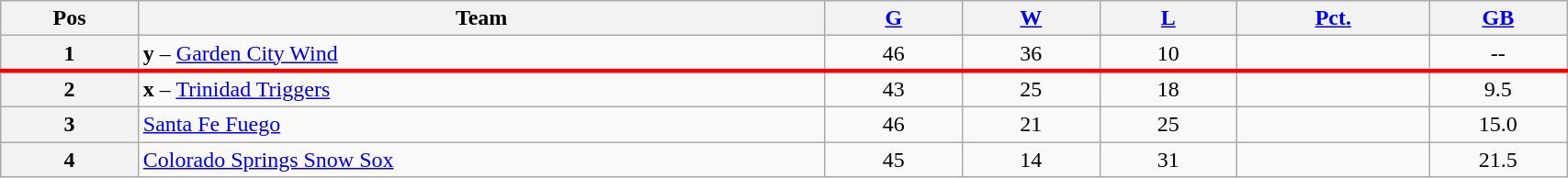<table class="wikitable plainrowheaders" width="90%" style="text-align:center;">
<tr>
<th scope="col" width="5%">Pos</th>
<th scope="col" width="25%">Team</th>
<th scope="col" width="5%"><a href='#'>G</a></th>
<th scope="col" width="5%"><a href='#'>W</a></th>
<th scope="col" width="5%"><a href='#'>L</a></th>
<th scope="col" width="7%"><a href='#'>Pct.</a></th>
<th scope="col" width="5%"><a href='#'>GB</a></th>
</tr>
<tr>
<th>1</th>
<td style="text-align:left;"><strong>y</strong> – <a href='#'>Garden City Wind</a></td>
<td>46</td>
<td>36</td>
<td>10</td>
<td></td>
<td>--</td>
</tr>
<tr>
</tr>
<tr |- style="border-top:3px solid red;">
<th>2</th>
<td style="text-align:left;"><strong>x</strong> – <a href='#'>Trinidad Triggers</a></td>
<td>43</td>
<td>25</td>
<td>18</td>
<td></td>
<td>9.5</td>
</tr>
<tr>
<th>3</th>
<td style="text-align:left;"><a href='#'>Santa Fe Fuego</a></td>
<td>46</td>
<td>21</td>
<td>25</td>
<td></td>
<td>15.0</td>
</tr>
<tr>
<th>4</th>
<td style="text-align:left;"><a href='#'>Colorado Springs Snow Sox</a></td>
<td>45</td>
<td>14</td>
<td>31</td>
<td></td>
<td>21.5</td>
</tr>
</table>
